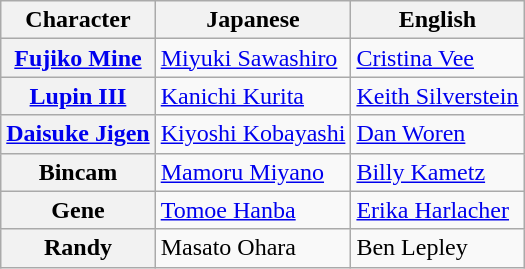<table class="wikitable">
<tr>
<th>Character</th>
<th>Japanese</th>
<th>English</th>
</tr>
<tr>
<th><a href='#'>Fujiko Mine</a></th>
<td><a href='#'>Miyuki Sawashiro</a></td>
<td><a href='#'>Cristina Vee</a></td>
</tr>
<tr>
<th><a href='#'>Lupin III</a></th>
<td><a href='#'>Kanichi Kurita</a></td>
<td><a href='#'>Keith Silverstein</a></td>
</tr>
<tr>
<th><a href='#'>Daisuke Jigen</a></th>
<td><a href='#'>Kiyoshi Kobayashi</a></td>
<td><a href='#'>Dan Woren</a></td>
</tr>
<tr>
<th>Bincam</th>
<td><a href='#'>Mamoru Miyano</a></td>
<td><a href='#'>Billy Kametz</a></td>
</tr>
<tr>
<th>Gene</th>
<td><a href='#'>Tomoe Hanba</a></td>
<td><a href='#'>Erika Harlacher</a></td>
</tr>
<tr>
<th>Randy</th>
<td>Masato Ohara</td>
<td>Ben Lepley</td>
</tr>
</table>
